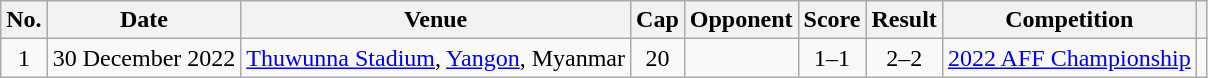<table class="wikitable sortable">
<tr>
<th scope="col">No.</th>
<th scope="col">Date</th>
<th scope="col">Venue</th>
<th scope="col">Cap</th>
<th scope="col">Opponent</th>
<th scope="col">Score</th>
<th scope="col">Result</th>
<th scope="col">Competition</th>
<th scope="col class="unsortable"></th>
</tr>
<tr>
<td align="center">1</td>
<td>30 December 2022</td>
<td><a href='#'>Thuwunna Stadium</a>, <a href='#'>Yangon</a>, Myanmar</td>
<td align="center">20</td>
<td></td>
<td align="center">1–1</td>
<td align="center">2–2</td>
<td><a href='#'>2022 AFF Championship</a></td>
<td align="center"></td>
</tr>
</table>
